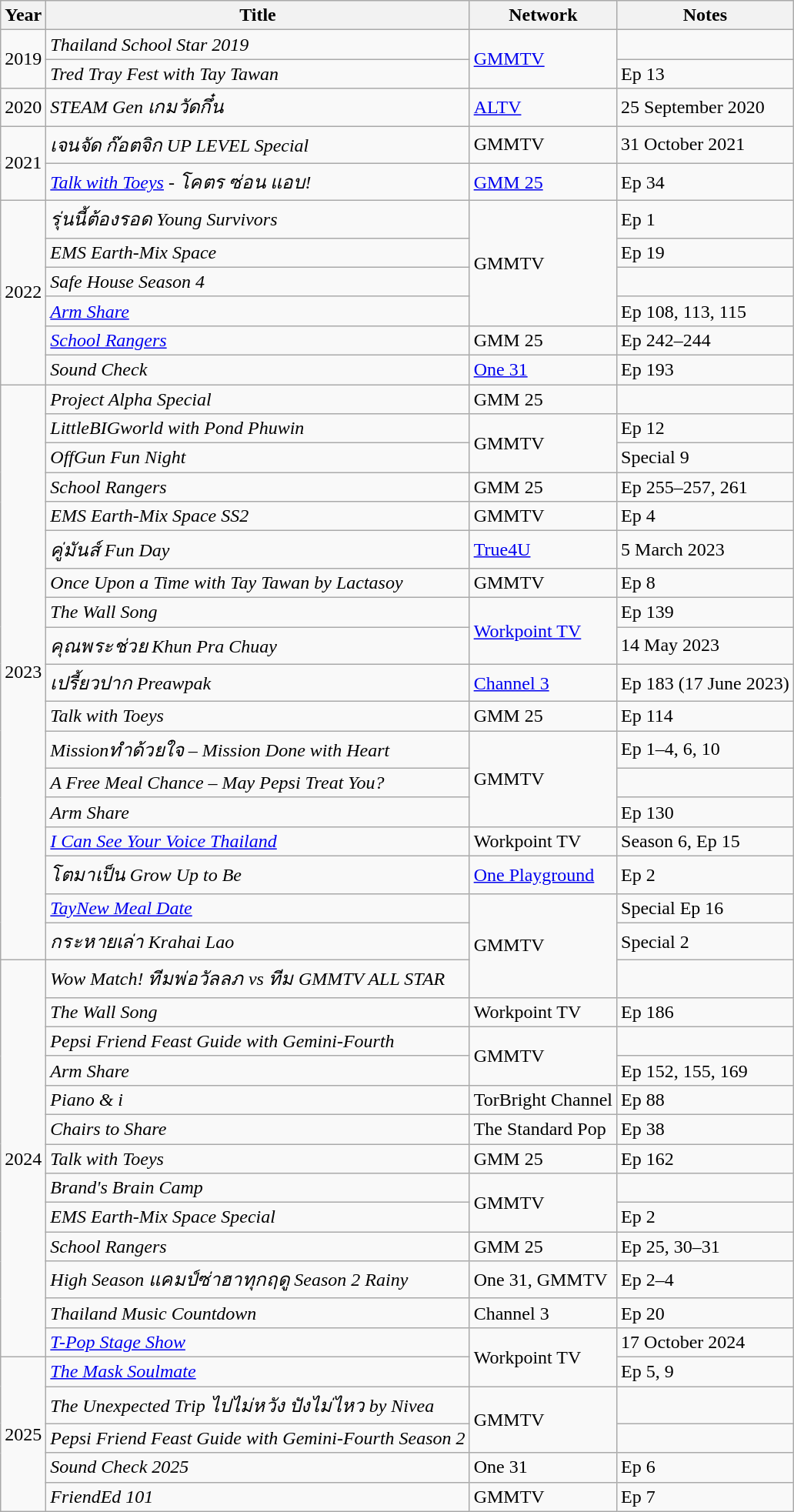<table class="wikitable sortable">
<tr>
<th scope="col">Year</th>
<th scope="col">Title</th>
<th scope="col">Network</th>
<th scope="col" class="unsortable">Notes</th>
</tr>
<tr>
<td rowspan="2">2019</td>
<td><em>Thailand School Star 2019</em></td>
<td rowspan="2"><a href='#'>GMMTV</a></td>
<td></td>
</tr>
<tr>
<td><em>Tred Tray Fest with Tay Tawan</em></td>
<td>Ep 13</td>
</tr>
<tr>
<td>2020</td>
<td><em>STEAM Gen เกมวัดกึ๋น</em></td>
<td><a href='#'>ALTV</a></td>
<td>25 September 2020</td>
</tr>
<tr>
<td rowspan="2">2021</td>
<td><em>เจนจัด ก๊อตจิก UP LEVEL Special</em></td>
<td>GMMTV</td>
<td>31 October 2021</td>
</tr>
<tr>
<td><em><a href='#'>Talk with Toeys</a> - โคตร ซ่อน แอบ!</em></td>
<td><a href='#'>GMM 25</a></td>
<td>Ep 34</td>
</tr>
<tr>
<td rowspan="6">2022</td>
<td><em>รุ่นนี้ต้องรอด Young Survivors</em></td>
<td rowspan="4">GMMTV</td>
<td>Ep 1</td>
</tr>
<tr>
<td><em>EMS Earth-Mix Space</em></td>
<td>Ep 19</td>
</tr>
<tr>
<td><em>Safe House Season 4</em></td>
<td></td>
</tr>
<tr>
<td><em><a href='#'>Arm Share</a></em></td>
<td>Ep 108, 113, 115</td>
</tr>
<tr>
<td><em><a href='#'>School Rangers</a></em></td>
<td>GMM 25</td>
<td>Ep 242–244</td>
</tr>
<tr>
<td><em>Sound Check</em></td>
<td><a href='#'>One 31</a></td>
<td>Ep 193</td>
</tr>
<tr>
<td rowspan="18">2023</td>
<td><em>Project Alpha Special</em></td>
<td>GMM 25</td>
<td></td>
</tr>
<tr>
<td><em>LittleBIGworld with Pond Phuwin</em></td>
<td rowspan="2">GMMTV</td>
<td>Ep 12</td>
</tr>
<tr>
<td><em>OffGun Fun Night</em></td>
<td>Special 9</td>
</tr>
<tr>
<td><em>School Rangers</em></td>
<td>GMM 25</td>
<td>Ep 255–257, 261</td>
</tr>
<tr>
<td><em>EMS Earth-Mix Space SS2</em></td>
<td>GMMTV</td>
<td>Ep 4</td>
</tr>
<tr>
<td><em>คู่มันส์ Fun Day</em></td>
<td><a href='#'>True4U</a></td>
<td>5 March 2023</td>
</tr>
<tr>
<td><em>Once Upon a Time with Tay Tawan by Lactasoy</em></td>
<td>GMMTV</td>
<td>Ep 8</td>
</tr>
<tr>
<td><em>The Wall Song</em></td>
<td rowspan="2"><a href='#'>Workpoint TV</a></td>
<td>Ep 139</td>
</tr>
<tr>
<td><em>คุณพระช่วย Khun Pra Chuay</em></td>
<td>14 May 2023</td>
</tr>
<tr>
<td><em>เปรี้ยวปาก Preawpak</em></td>
<td><a href='#'>Channel 3</a></td>
<td>Ep 183 (17 June 2023)</td>
</tr>
<tr>
<td><em>Talk with Toeys</em></td>
<td>GMM 25</td>
<td>Ep 114</td>
</tr>
<tr>
<td><em>Missionทำด้วยใจ – Mission Done with Heart</em></td>
<td rowspan="3">GMMTV</td>
<td>Ep 1–4, 6, 10</td>
</tr>
<tr>
<td><em>A Free Meal Chance – May Pepsi Treat You?</em></td>
<td></td>
</tr>
<tr>
<td><em>Arm Share</em></td>
<td>Ep 130</td>
</tr>
<tr>
<td><em><a href='#'>I Can See Your Voice Thailand</a></em></td>
<td>Workpoint TV</td>
<td>Season 6, Ep 15</td>
</tr>
<tr>
<td><em>โตมาเป็น Grow Up to Be</em></td>
<td><a href='#'>One Playground</a></td>
<td>Ep 2</td>
</tr>
<tr>
<td><em><a href='#'>TayNew Meal Date</a></em></td>
<td rowspan="3">GMMTV</td>
<td>Special Ep 16</td>
</tr>
<tr>
<td><em>กระหายเล่า Krahai Lao</em></td>
<td>Special 2</td>
</tr>
<tr>
<td rowspan="13">2024</td>
<td><em>Wow Match! ทีมพ่อวัลลภ vs ทีม GMMTV ALL STAR</em></td>
<td></td>
</tr>
<tr>
<td><em>The Wall Song</em></td>
<td>Workpoint TV</td>
<td>Ep 186</td>
</tr>
<tr>
<td><em>Pepsi Friend Feast Guide with Gemini-Fourth</em></td>
<td rowspan="2">GMMTV</td>
<td></td>
</tr>
<tr>
<td><em>Arm Share</em></td>
<td>Ep 152, 155, 169</td>
</tr>
<tr>
<td><em>Piano & i</em></td>
<td>TorBright Channel</td>
<td>Ep 88</td>
</tr>
<tr>
<td><em>Chairs to Share</em></td>
<td>The Standard Pop</td>
<td>Ep 38</td>
</tr>
<tr>
<td><em>Talk with Toeys</em></td>
<td>GMM 25</td>
<td>Ep 162</td>
</tr>
<tr>
<td><em>Brand's Brain Camp</em></td>
<td rowspan="2">GMMTV</td>
<td></td>
</tr>
<tr>
<td><em>EMS Earth-Mix Space Special</em></td>
<td>Ep 2</td>
</tr>
<tr>
<td><em>School Rangers</em></td>
<td>GMM 25</td>
<td>Ep 25, 30–31</td>
</tr>
<tr>
<td><em>High Season แคมป์ซ่าฮาทุกฤดู Season 2 Rainy</em></td>
<td>One 31, GMMTV</td>
<td>Ep 2–4</td>
</tr>
<tr>
<td><em>Thailand Music Countdown</em></td>
<td>Channel 3</td>
<td>Ep 20</td>
</tr>
<tr>
<td><em><a href='#'>T-Pop Stage Show</a></em></td>
<td rowspan="2">Workpoint TV</td>
<td>17 October 2024</td>
</tr>
<tr>
<td rowspan="5">2025</td>
<td><em><a href='#'>The Mask Soulmate</a></em></td>
<td>Ep 5, 9</td>
</tr>
<tr>
<td><em>The Unexpected Trip ไปไม่หวัง ปังไม่ไหว by Nivea</em></td>
<td rowspan="2">GMMTV</td>
<td></td>
</tr>
<tr>
<td><em>Pepsi Friend Feast Guide with Gemini-Fourth Season 2</em></td>
<td></td>
</tr>
<tr>
<td><em>Sound Check 2025</em></td>
<td>One 31</td>
<td>Ep 6</td>
</tr>
<tr>
<td><em>FriendEd 101</em></td>
<td>GMMTV</td>
<td>Ep 7</td>
</tr>
</table>
